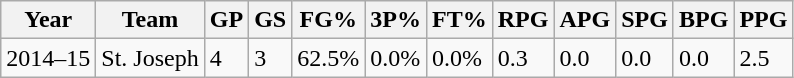<table class="wikitable">
<tr>
<th>Year</th>
<th>Team</th>
<th>GP</th>
<th>GS</th>
<th>FG%</th>
<th>3P%</th>
<th>FT%</th>
<th>RPG</th>
<th>APG</th>
<th>SPG</th>
<th>BPG</th>
<th>PPG</th>
</tr>
<tr>
<td>2014–15</td>
<td>St. Joseph</td>
<td>4</td>
<td>3</td>
<td>62.5%</td>
<td>0.0%</td>
<td>0.0%</td>
<td>0.3</td>
<td>0.0</td>
<td>0.0</td>
<td>0.0</td>
<td>2.5</td>
</tr>
</table>
